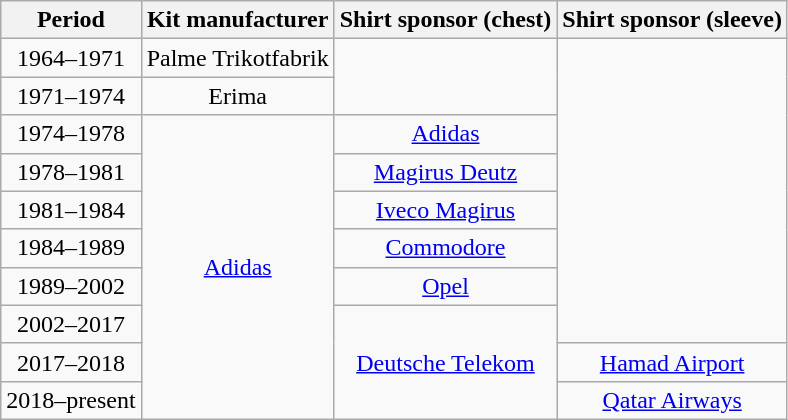<table class="wikitable" style="text-align: center">
<tr>
<th>Period</th>
<th>Kit manufacturer</th>
<th>Shirt sponsor (chest)</th>
<th>Shirt sponsor (sleeve)</th>
</tr>
<tr>
<td>1964–1971</td>
<td>Palme Trikotfabrik</td>
<td rowspan="2"></td>
<td rowspan="8"></td>
</tr>
<tr>
<td>1971–1974</td>
<td>Erima</td>
</tr>
<tr>
<td>1974–1978</td>
<td rowspan="8"><a href='#'>Adidas</a></td>
<td><a href='#'>Adidas</a></td>
</tr>
<tr>
<td>1978–1981</td>
<td><a href='#'>Magirus Deutz</a></td>
</tr>
<tr>
<td>1981–1984</td>
<td><a href='#'>Iveco Magirus</a></td>
</tr>
<tr>
<td>1984–1989</td>
<td><a href='#'>Commodore</a></td>
</tr>
<tr>
<td>1989–2002</td>
<td><a href='#'>Opel</a></td>
</tr>
<tr>
<td>2002–2017</td>
<td rowspan="3"><a href='#'>Deutsche Telekom</a></td>
</tr>
<tr>
<td>2017–2018</td>
<td><a href='#'>Hamad Airport</a></td>
</tr>
<tr>
<td>2018–present</td>
<td><a href='#'>Qatar Airways</a></td>
</tr>
</table>
